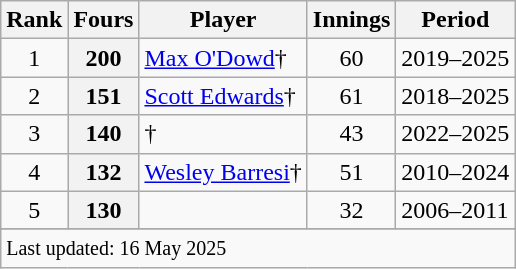<table class="wikitable plainrowheaders sortable">
<tr>
<th scope=col>Rank</th>
<th scope=col>Fours</th>
<th scope=col>Player</th>
<th scope=col>Innings</th>
<th scope=col>Period</th>
</tr>
<tr>
<td align="center">1</td>
<th scope="row" style="text-align:center;">200</th>
<td><a href='#'>Max O'Dowd</a>†</td>
<td align="center">60</td>
<td>2019–2025</td>
</tr>
<tr>
<td align="center">2</td>
<th scope="row" style="text-align:center;">151</th>
<td><a href='#'>Scott Edwards</a>†</td>
<td align="center">61</td>
<td>2018–2025</td>
</tr>
<tr>
<td align="center">3</td>
<th scope="row" style="text-align:center;">140</th>
<td>†</td>
<td align="center">43</td>
<td>2022–2025</td>
</tr>
<tr>
<td align="center">4</td>
<th scope="row" style="text-align:center;">132</th>
<td><a href='#'>Wesley Barresi</a>†</td>
<td align="center">51</td>
<td>2010–2024</td>
</tr>
<tr>
<td align="center">5</td>
<th scope="row" style="text-align:center;">130</th>
<td></td>
<td align="center">32</td>
<td>2006–2011</td>
</tr>
<tr>
</tr>
<tr class=sortbottom>
<td colspan=6><small>Last updated: 16 May 2025</small></td>
</tr>
</table>
